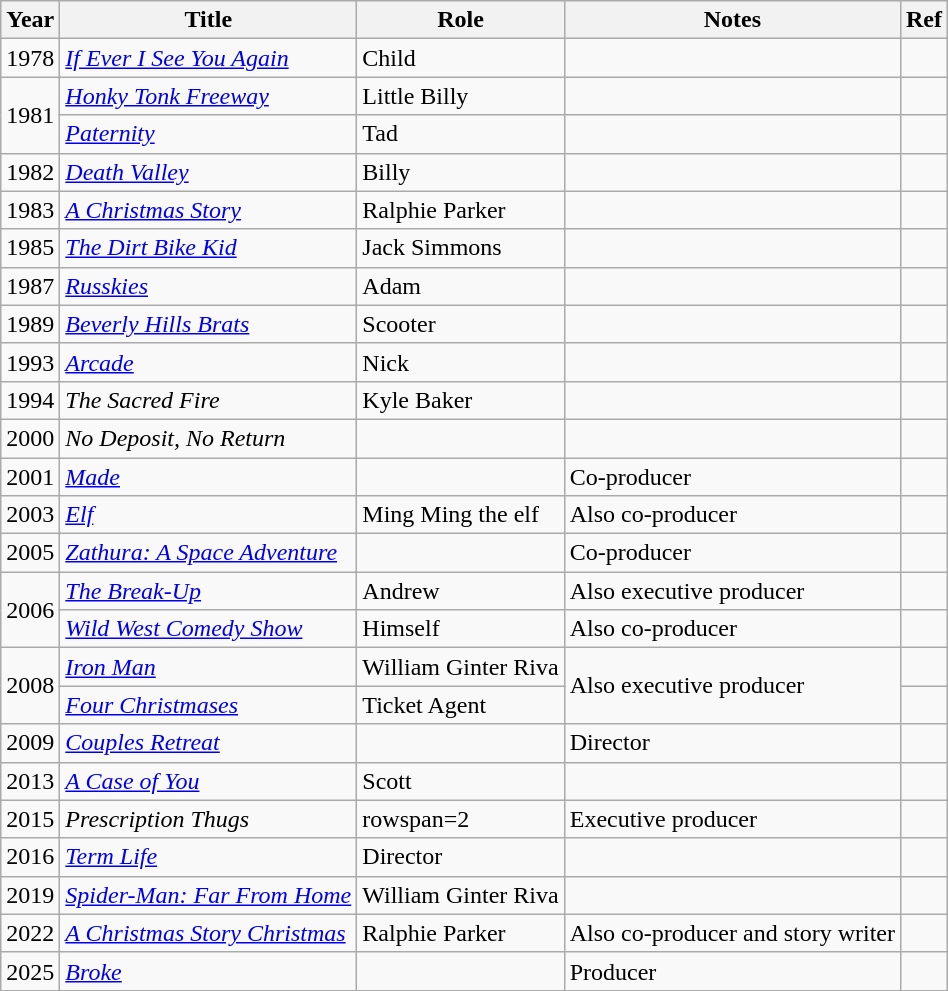<table class="wikitable sortable">
<tr>
<th>Year</th>
<th>Title</th>
<th>Role</th>
<th>Notes</th>
<th>Ref</th>
</tr>
<tr>
<td>1978</td>
<td><em><a href='#'>If Ever I See You Again</a></em></td>
<td>Child</td>
<td></td>
<td></td>
</tr>
<tr>
<td rowspan="2">1981</td>
<td><em><a href='#'>Honky Tonk Freeway</a></em></td>
<td>Little Billy</td>
<td></td>
<td></td>
</tr>
<tr>
<td><em><a href='#'>Paternity</a></em></td>
<td>Tad</td>
<td></td>
<td></td>
</tr>
<tr>
<td>1982</td>
<td><em><a href='#'>Death Valley</a></em></td>
<td>Billy</td>
<td></td>
<td></td>
</tr>
<tr>
<td>1983</td>
<td><em><a href='#'>A Christmas Story</a></em></td>
<td>Ralphie Parker</td>
<td></td>
<td></td>
</tr>
<tr>
<td>1985</td>
<td><em><a href='#'>The Dirt Bike Kid</a></em></td>
<td>Jack Simmons</td>
<td></td>
<td></td>
</tr>
<tr>
<td>1987</td>
<td><em><a href='#'>Russkies</a></em></td>
<td>Adam</td>
<td></td>
<td></td>
</tr>
<tr>
<td>1989</td>
<td><em><a href='#'>Beverly Hills Brats</a></em></td>
<td>Scooter</td>
<td></td>
<td></td>
</tr>
<tr>
<td>1993</td>
<td><em><a href='#'>Arcade</a></em></td>
<td>Nick</td>
<td></td>
<td></td>
</tr>
<tr>
<td>1994</td>
<td><em>The Sacred Fire</em></td>
<td>Kyle Baker</td>
<td></td>
<td></td>
</tr>
<tr>
<td>2000</td>
<td><em>No Deposit, No Return</em></td>
<td></td>
<td></td>
<td></td>
</tr>
<tr>
<td>2001</td>
<td><em><a href='#'>Made</a></em></td>
<td></td>
<td>Co-producer</td>
<td></td>
</tr>
<tr>
<td>2003</td>
<td><em><a href='#'>Elf</a></em></td>
<td>Ming Ming the elf</td>
<td>Also co-producer</td>
<td></td>
</tr>
<tr>
<td>2005</td>
<td><em><a href='#'>Zathura: A Space Adventure</a></em></td>
<td></td>
<td>Co-producer</td>
<td></td>
</tr>
<tr>
<td rowspan="2">2006</td>
<td><em><a href='#'>The Break-Up</a></em></td>
<td>Andrew</td>
<td>Also executive producer</td>
<td></td>
</tr>
<tr>
<td><em><a href='#'>Wild West Comedy Show</a></em></td>
<td>Himself</td>
<td>Also co-producer</td>
<td></td>
</tr>
<tr>
<td rowspan="2">2008</td>
<td><em><a href='#'>Iron Man</a></em></td>
<td>William Ginter Riva</td>
<td rowspan=2>Also executive producer</td>
<td></td>
</tr>
<tr>
<td><em><a href='#'>Four Christmases </a></em></td>
<td>Ticket Agent</td>
<td></td>
</tr>
<tr>
<td>2009</td>
<td><em><a href='#'>Couples Retreat</a></em></td>
<td></td>
<td>Director</td>
<td></td>
</tr>
<tr>
<td>2013</td>
<td><em><a href='#'>A Case of You</a></em></td>
<td>Scott</td>
<td></td>
<td></td>
</tr>
<tr>
<td>2015</td>
<td><em>Prescription Thugs</em></td>
<td>rowspan=2 </td>
<td>Executive producer</td>
<td></td>
</tr>
<tr>
<td>2016</td>
<td><em><a href='#'>Term Life</a></em></td>
<td>Director</td>
<td></td>
</tr>
<tr>
<td>2019</td>
<td><em><a href='#'>Spider-Man: Far From Home</a></em></td>
<td>William Ginter Riva</td>
<td></td>
<td></td>
</tr>
<tr>
<td>2022</td>
<td><em><a href='#'>A Christmas Story Christmas</a></em></td>
<td>Ralphie Parker</td>
<td>Also co-producer and story writer</td>
<td></td>
</tr>
<tr>
<td>2025</td>
<td><em><a href='#'>Broke</a></em></td>
<td></td>
<td>Producer</td>
<td></td>
</tr>
</table>
